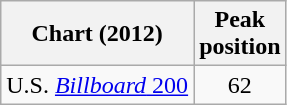<table class="wikitable">
<tr>
<th>Chart (2012)</th>
<th>Peak<br>position</th>
</tr>
<tr>
<td>U.S. <a href='#'><em>Billboard</em> 200</a></td>
<td align="center">62</td>
</tr>
</table>
